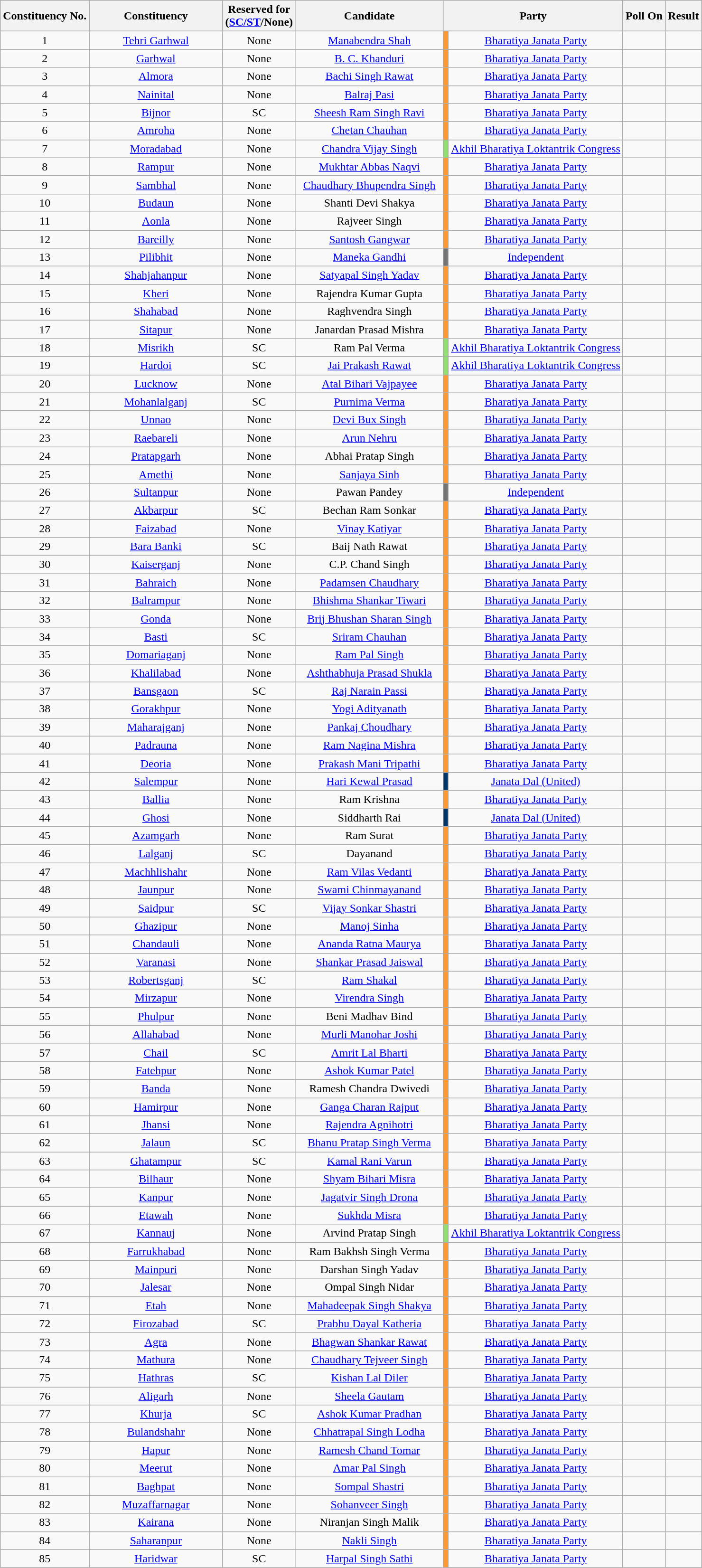<table class="wikitable sortable" style="text-align:center">
<tr>
<th>Constituency No.</th>
<th style="width:180px;">Constituency</th>
<th>Reserved for<br>(<a href='#'>SC/ST</a>/None)</th>
<th style="width:200px;">Candidate</th>
<th colspan="2">Party</th>
<th>Poll On</th>
<th>Result</th>
</tr>
<tr>
<td>1</td>
<td><a href='#'>Tehri Garhwal</a></td>
<td>None</td>
<td><a href='#'>Manabendra Shah</a></td>
<td bgcolor=#FF9933></td>
<td><a href='#'>Bharatiya Janata Party</a></td>
<td></td>
<td></td>
</tr>
<tr>
<td>2</td>
<td><a href='#'>Garhwal</a></td>
<td>None</td>
<td><a href='#'>B. C. Khanduri</a></td>
<td bgcolor=#FF9933></td>
<td><a href='#'>Bharatiya Janata Party</a></td>
<td></td>
<td></td>
</tr>
<tr>
<td>3</td>
<td><a href='#'>Almora</a></td>
<td>None</td>
<td><a href='#'>Bachi Singh Rawat</a></td>
<td bgcolor=#FF9933></td>
<td><a href='#'>Bharatiya Janata Party</a></td>
<td></td>
<td></td>
</tr>
<tr>
<td>4</td>
<td><a href='#'>Nainital</a></td>
<td>None</td>
<td><a href='#'>Balraj Pasi</a></td>
<td bgcolor=#FF9933></td>
<td><a href='#'>Bharatiya Janata Party</a></td>
<td></td>
<td></td>
</tr>
<tr>
<td>5</td>
<td><a href='#'>Bijnor</a></td>
<td>SC</td>
<td><a href='#'>Sheesh Ram Singh Ravi</a></td>
<td bgcolor=#FF9933></td>
<td><a href='#'>Bharatiya Janata Party</a></td>
<td></td>
<td></td>
</tr>
<tr>
<td>6</td>
<td><a href='#'>Amroha</a></td>
<td>None</td>
<td><a href='#'>Chetan Chauhan</a></td>
<td bgcolor=#FF9933></td>
<td><a href='#'>Bharatiya Janata Party</a></td>
<td></td>
<td></td>
</tr>
<tr>
<td>7</td>
<td><a href='#'>Moradabad</a></td>
<td>None</td>
<td><a href='#'>Chandra Vijay Singh</a></td>
<td bgcolor=#93DE73></td>
<td><a href='#'>Akhil Bharatiya Loktantrik Congress</a></td>
<td></td>
<td></td>
</tr>
<tr>
<td>8</td>
<td><a href='#'>Rampur</a></td>
<td>None</td>
<td><a href='#'>Mukhtar Abbas Naqvi</a></td>
<td bgcolor=#FF9933></td>
<td><a href='#'>Bharatiya Janata Party</a></td>
<td></td>
<td></td>
</tr>
<tr>
<td>9</td>
<td><a href='#'>Sambhal</a></td>
<td>None</td>
<td><a href='#'>Chaudhary Bhupendra Singh</a></td>
<td bgcolor=#FF9933></td>
<td><a href='#'>Bharatiya Janata Party</a></td>
<td></td>
<td></td>
</tr>
<tr>
<td>10</td>
<td><a href='#'>Budaun</a></td>
<td>None</td>
<td>Shanti Devi Shakya</td>
<td bgcolor=#FF9933></td>
<td><a href='#'>Bharatiya Janata Party</a></td>
<td></td>
<td></td>
</tr>
<tr>
<td>11</td>
<td><a href='#'>Aonla</a></td>
<td>None</td>
<td>Rajveer Singh</td>
<td bgcolor=#FF9933></td>
<td><a href='#'>Bharatiya Janata Party</a></td>
<td></td>
<td></td>
</tr>
<tr>
<td>12</td>
<td><a href='#'>Bareilly</a></td>
<td>None</td>
<td><a href='#'>Santosh Gangwar</a></td>
<td bgcolor=#FF9933></td>
<td><a href='#'>Bharatiya Janata Party</a></td>
<td></td>
<td></td>
</tr>
<tr>
<td>13</td>
<td><a href='#'>Pilibhit</a></td>
<td>None</td>
<td><a href='#'>Maneka Gandhi</a></td>
<td bgcolor=#757575></td>
<td><a href='#'>Independent</a></td>
<td></td>
<td></td>
</tr>
<tr>
<td>14</td>
<td><a href='#'>Shahjahanpur</a></td>
<td>None</td>
<td><a href='#'>Satyapal Singh Yadav</a></td>
<td bgcolor=#FF9933></td>
<td><a href='#'>Bharatiya Janata Party</a></td>
<td></td>
<td></td>
</tr>
<tr>
<td>15</td>
<td><a href='#'>Kheri</a></td>
<td>None</td>
<td>Rajendra Kumar Gupta</td>
<td bgcolor=#FF9933></td>
<td><a href='#'>Bharatiya Janata Party</a></td>
<td></td>
<td></td>
</tr>
<tr>
<td>16</td>
<td><a href='#'>Shahabad</a></td>
<td>None</td>
<td>Raghvendra Singh</td>
<td bgcolor=#FF9933></td>
<td><a href='#'>Bharatiya Janata Party</a></td>
<td></td>
<td></td>
</tr>
<tr>
<td>17</td>
<td><a href='#'>Sitapur</a></td>
<td>None</td>
<td>Janardan Prasad Mishra</td>
<td bgcolor=#FF9933></td>
<td><a href='#'>Bharatiya Janata Party</a></td>
<td></td>
<td></td>
</tr>
<tr>
<td>18</td>
<td><a href='#'>Misrikh</a></td>
<td>SC</td>
<td>Ram Pal Verma</td>
<td bgcolor=#93DE73></td>
<td><a href='#'>Akhil Bharatiya Loktantrik Congress</a></td>
<td></td>
<td></td>
</tr>
<tr>
<td>19</td>
<td><a href='#'>Hardoi</a></td>
<td>SC</td>
<td><a href='#'>Jai Prakash Rawat</a></td>
<td bgcolor=#93DE73></td>
<td><a href='#'>Akhil Bharatiya Loktantrik Congress</a></td>
<td></td>
<td></td>
</tr>
<tr>
<td>20</td>
<td><a href='#'>Lucknow</a></td>
<td>None</td>
<td><a href='#'>Atal Bihari Vajpayee</a></td>
<td bgcolor=#FF9933></td>
<td><a href='#'>Bharatiya Janata Party</a></td>
<td></td>
<td></td>
</tr>
<tr>
<td>21</td>
<td><a href='#'>Mohanlalganj</a></td>
<td>SC</td>
<td><a href='#'>Purnima Verma</a></td>
<td bgcolor=#FF9933></td>
<td><a href='#'>Bharatiya Janata Party</a></td>
<td></td>
<td></td>
</tr>
<tr>
<td>22</td>
<td><a href='#'>Unnao</a></td>
<td>None</td>
<td><a href='#'>Devi Bux Singh</a></td>
<td bgcolor=#FF9933></td>
<td><a href='#'>Bharatiya Janata Party</a></td>
<td></td>
<td></td>
</tr>
<tr>
<td>23</td>
<td><a href='#'>Raebareli</a></td>
<td>None</td>
<td><a href='#'>Arun Nehru</a></td>
<td bgcolor=#FF9933></td>
<td><a href='#'>Bharatiya Janata Party</a></td>
<td></td>
<td></td>
</tr>
<tr>
<td>24</td>
<td><a href='#'>Pratapgarh</a></td>
<td>None</td>
<td>Abhai Pratap Singh</td>
<td bgcolor=#FF9933></td>
<td><a href='#'>Bharatiya Janata Party</a></td>
<td></td>
<td></td>
</tr>
<tr>
<td>25</td>
<td><a href='#'>Amethi</a></td>
<td>None</td>
<td><a href='#'>Sanjaya Sinh</a></td>
<td bgcolor=#FF9933></td>
<td><a href='#'>Bharatiya Janata Party</a></td>
<td></td>
<td></td>
</tr>
<tr>
<td>26</td>
<td><a href='#'>Sultanpur</a></td>
<td>None</td>
<td>Pawan Pandey</td>
<td bgcolor=#757575></td>
<td><a href='#'>Independent</a></td>
<td></td>
<td></td>
</tr>
<tr>
<td>27</td>
<td><a href='#'>Akbarpur</a></td>
<td>SC</td>
<td>Bechan Ram Sonkar</td>
<td bgcolor=#FF9933></td>
<td><a href='#'>Bharatiya Janata Party</a></td>
<td></td>
<td></td>
</tr>
<tr>
<td>28</td>
<td><a href='#'>Faizabad</a></td>
<td>None</td>
<td><a href='#'>Vinay Katiyar</a></td>
<td bgcolor=#FF9933></td>
<td><a href='#'>Bharatiya Janata Party</a></td>
<td></td>
<td></td>
</tr>
<tr>
<td>29</td>
<td><a href='#'>Bara Banki</a></td>
<td>SC</td>
<td>Baij Nath Rawat</td>
<td bgcolor=#FF9933></td>
<td><a href='#'>Bharatiya Janata Party</a></td>
<td></td>
<td></td>
</tr>
<tr>
<td>30</td>
<td><a href='#'>Kaiserganj</a></td>
<td>None</td>
<td>C.P. Chand Singh</td>
<td bgcolor=#FF9933></td>
<td><a href='#'>Bharatiya Janata Party</a></td>
<td></td>
<td></td>
</tr>
<tr>
<td>31</td>
<td><a href='#'>Bahraich</a></td>
<td>None</td>
<td><a href='#'>Padamsen Chaudhary</a></td>
<td bgcolor=#FF9933></td>
<td><a href='#'>Bharatiya Janata Party</a></td>
<td></td>
<td></td>
</tr>
<tr>
<td>32</td>
<td><a href='#'>Balrampur</a></td>
<td>None</td>
<td><a href='#'>Bhishma Shankar Tiwari</a></td>
<td bgcolor=#FF9933></td>
<td><a href='#'>Bharatiya Janata Party</a></td>
<td></td>
<td></td>
</tr>
<tr>
<td>33</td>
<td><a href='#'>Gonda</a></td>
<td>None</td>
<td><a href='#'>Brij Bhushan Sharan Singh</a></td>
<td bgcolor=#FF9933></td>
<td><a href='#'>Bharatiya Janata Party</a></td>
<td></td>
<td></td>
</tr>
<tr>
<td>34</td>
<td><a href='#'>Basti</a></td>
<td>SC</td>
<td><a href='#'>Sriram Chauhan</a></td>
<td bgcolor=#FF9933></td>
<td><a href='#'>Bharatiya Janata Party</a></td>
<td></td>
<td></td>
</tr>
<tr>
<td>35</td>
<td><a href='#'>Domariaganj</a></td>
<td>None</td>
<td><a href='#'>Ram Pal Singh</a></td>
<td bgcolor=#FF9933></td>
<td><a href='#'>Bharatiya Janata Party</a></td>
<td></td>
<td></td>
</tr>
<tr>
<td>36</td>
<td><a href='#'>Khalilabad</a></td>
<td>None</td>
<td><a href='#'>Ashthabhuja Prasad Shukla</a></td>
<td bgcolor=#FF9933></td>
<td><a href='#'>Bharatiya Janata Party</a></td>
<td></td>
<td></td>
</tr>
<tr>
<td>37</td>
<td><a href='#'>Bansgaon</a></td>
<td>SC</td>
<td><a href='#'>Raj Narain Passi</a></td>
<td bgcolor=#FF9933></td>
<td><a href='#'>Bharatiya Janata Party</a></td>
<td></td>
<td></td>
</tr>
<tr>
<td>38</td>
<td><a href='#'>Gorakhpur</a></td>
<td>None</td>
<td><a href='#'>Yogi Adityanath</a></td>
<td bgcolor=#FF9933></td>
<td><a href='#'>Bharatiya Janata Party</a></td>
<td></td>
<td></td>
</tr>
<tr>
<td>39</td>
<td><a href='#'>Maharajganj</a></td>
<td>None</td>
<td><a href='#'>Pankaj Choudhary</a></td>
<td bgcolor=#FF9933></td>
<td><a href='#'>Bharatiya Janata Party</a></td>
<td></td>
<td></td>
</tr>
<tr>
<td>40</td>
<td><a href='#'>Padrauna</a></td>
<td>None</td>
<td><a href='#'>Ram Nagina Mishra</a></td>
<td bgcolor=#FF9933></td>
<td><a href='#'>Bharatiya Janata Party</a></td>
<td></td>
<td></td>
</tr>
<tr>
<td>41</td>
<td><a href='#'>Deoria</a></td>
<td>None</td>
<td><a href='#'>Prakash Mani Tripathi</a></td>
<td bgcolor=#FF9933></td>
<td><a href='#'>Bharatiya Janata Party</a></td>
<td></td>
<td></td>
</tr>
<tr>
<td>42</td>
<td><a href='#'>Salempur</a></td>
<td>None</td>
<td><a href='#'>Hari Kewal Prasad</a></td>
<td bgcolor=#003366></td>
<td><a href='#'>Janata Dal (United)</a></td>
<td></td>
<td></td>
</tr>
<tr>
<td>43</td>
<td><a href='#'>Ballia</a></td>
<td>None</td>
<td>Ram Krishna</td>
<td bgcolor=#FF9933></td>
<td><a href='#'>Bharatiya Janata Party</a></td>
<td></td>
<td></td>
</tr>
<tr>
<td>44</td>
<td><a href='#'>Ghosi</a></td>
<td>None</td>
<td>Siddharth Rai</td>
<td bgcolor=#003366></td>
<td><a href='#'>Janata Dal (United)</a></td>
<td></td>
<td></td>
</tr>
<tr>
<td>45</td>
<td><a href='#'>Azamgarh</a></td>
<td>None</td>
<td>Ram Surat</td>
<td bgcolor=#FF9933></td>
<td><a href='#'>Bharatiya Janata Party</a></td>
<td></td>
<td></td>
</tr>
<tr>
<td>46</td>
<td><a href='#'>Lalganj</a></td>
<td>SC</td>
<td>Dayanand</td>
<td bgcolor=#FF9933></td>
<td><a href='#'>Bharatiya Janata Party</a></td>
<td></td>
<td></td>
</tr>
<tr>
<td>47</td>
<td><a href='#'>Machhlishahr</a></td>
<td>None</td>
<td><a href='#'>Ram Vilas Vedanti</a></td>
<td bgcolor=#FF9933></td>
<td><a href='#'>Bharatiya Janata Party</a></td>
<td></td>
<td></td>
</tr>
<tr>
<td>48</td>
<td><a href='#'>Jaunpur</a></td>
<td>None</td>
<td><a href='#'>Swami Chinmayanand</a></td>
<td bgcolor=#FF9933></td>
<td><a href='#'>Bharatiya Janata Party</a></td>
<td></td>
<td></td>
</tr>
<tr>
<td>49</td>
<td><a href='#'>Saidpur</a></td>
<td>SC</td>
<td><a href='#'>Vijay Sonkar Shastri</a></td>
<td bgcolor=#FF9933></td>
<td><a href='#'>Bharatiya Janata Party</a></td>
<td></td>
<td></td>
</tr>
<tr>
<td>50</td>
<td><a href='#'>Ghazipur</a></td>
<td>None</td>
<td><a href='#'>Manoj Sinha</a></td>
<td bgcolor=#FF9933></td>
<td><a href='#'>Bharatiya Janata Party</a></td>
<td></td>
<td></td>
</tr>
<tr>
<td>51</td>
<td><a href='#'>Chandauli</a></td>
<td>None</td>
<td><a href='#'>Ananda Ratna Maurya</a></td>
<td bgcolor=#FF9933></td>
<td><a href='#'>Bharatiya Janata Party</a></td>
<td></td>
<td></td>
</tr>
<tr>
<td>52</td>
<td><a href='#'>Varanasi</a></td>
<td>None</td>
<td><a href='#'>Shankar Prasad Jaiswal</a></td>
<td bgcolor=#FF9933></td>
<td><a href='#'>Bharatiya Janata Party</a></td>
<td></td>
<td></td>
</tr>
<tr>
<td>53</td>
<td><a href='#'>Robertsganj</a></td>
<td>SC</td>
<td><a href='#'>Ram Shakal</a></td>
<td bgcolor=#FF9933></td>
<td><a href='#'>Bharatiya Janata Party</a></td>
<td></td>
<td></td>
</tr>
<tr>
<td>54</td>
<td><a href='#'>Mirzapur</a></td>
<td>None</td>
<td><a href='#'>Virendra Singh</a></td>
<td bgcolor=#FF9933></td>
<td><a href='#'>Bharatiya Janata Party</a></td>
<td></td>
<td></td>
</tr>
<tr>
<td>55</td>
<td><a href='#'>Phulpur</a></td>
<td>None</td>
<td>Beni Madhav Bind</td>
<td bgcolor=#FF9933></td>
<td><a href='#'>Bharatiya Janata Party</a></td>
<td></td>
<td></td>
</tr>
<tr>
<td>56</td>
<td><a href='#'>Allahabad</a></td>
<td>None</td>
<td><a href='#'>Murli Manohar Joshi</a></td>
<td bgcolor=#FF9933></td>
<td><a href='#'>Bharatiya Janata Party</a></td>
<td></td>
<td></td>
</tr>
<tr>
<td>57</td>
<td><a href='#'>Chail</a></td>
<td>SC</td>
<td><a href='#'>Amrit Lal Bharti</a></td>
<td bgcolor=#FF9933></td>
<td><a href='#'>Bharatiya Janata Party</a></td>
<td></td>
<td></td>
</tr>
<tr>
<td>58</td>
<td><a href='#'>Fatehpur</a></td>
<td>None</td>
<td><a href='#'>Ashok Kumar Patel</a></td>
<td bgcolor=#FF9933></td>
<td><a href='#'>Bharatiya Janata Party</a></td>
<td></td>
<td></td>
</tr>
<tr>
<td>59</td>
<td><a href='#'>Banda</a></td>
<td>None</td>
<td>Ramesh Chandra Dwivedi</td>
<td bgcolor=#FF9933></td>
<td><a href='#'>Bharatiya Janata Party</a></td>
<td></td>
<td></td>
</tr>
<tr>
<td>60</td>
<td><a href='#'>Hamirpur</a></td>
<td>None</td>
<td><a href='#'>Ganga Charan Rajput</a></td>
<td bgcolor=#FF9933></td>
<td><a href='#'>Bharatiya Janata Party</a></td>
<td></td>
<td></td>
</tr>
<tr>
<td>61</td>
<td><a href='#'>Jhansi</a></td>
<td>None</td>
<td><a href='#'>Rajendra Agnihotri</a></td>
<td bgcolor=#FF9933></td>
<td><a href='#'>Bharatiya Janata Party</a></td>
<td></td>
<td></td>
</tr>
<tr>
<td>62</td>
<td><a href='#'>Jalaun</a></td>
<td>SC</td>
<td><a href='#'>Bhanu Pratap Singh Verma</a></td>
<td bgcolor=#FF9933></td>
<td><a href='#'>Bharatiya Janata Party</a></td>
<td></td>
<td></td>
</tr>
<tr>
<td>63</td>
<td><a href='#'>Ghatampur</a></td>
<td>SC</td>
<td><a href='#'>Kamal Rani Varun</a></td>
<td bgcolor=#FF9933></td>
<td><a href='#'>Bharatiya Janata Party</a></td>
<td></td>
<td></td>
</tr>
<tr>
<td>64</td>
<td><a href='#'>Bilhaur</a></td>
<td>None</td>
<td><a href='#'>Shyam Bihari Misra</a></td>
<td bgcolor=#FF9933></td>
<td><a href='#'>Bharatiya Janata Party</a></td>
<td></td>
<td></td>
</tr>
<tr>
<td>65</td>
<td><a href='#'>Kanpur</a></td>
<td>None</td>
<td><a href='#'>Jagatvir Singh Drona</a></td>
<td bgcolor=#FF9933></td>
<td><a href='#'>Bharatiya Janata Party</a></td>
<td></td>
<td></td>
</tr>
<tr>
<td>66</td>
<td><a href='#'>Etawah</a></td>
<td>None</td>
<td><a href='#'>Sukhda Misra</a></td>
<td bgcolor=#FF9933></td>
<td><a href='#'>Bharatiya Janata Party</a></td>
<td></td>
<td></td>
</tr>
<tr>
<td>67</td>
<td><a href='#'>Kannauj</a></td>
<td>None</td>
<td>Arvind Pratap Singh</td>
<td bgcolor=#93DE73></td>
<td><a href='#'>Akhil Bharatiya Loktantrik Congress</a></td>
<td></td>
<td></td>
</tr>
<tr>
<td>68</td>
<td><a href='#'>Farrukhabad</a></td>
<td>None</td>
<td>Ram Bakhsh Singh Verma</td>
<td bgcolor=#FF9933></td>
<td><a href='#'>Bharatiya Janata Party</a></td>
<td></td>
<td></td>
</tr>
<tr>
<td>69</td>
<td><a href='#'>Mainpuri</a></td>
<td>None</td>
<td>Darshan Singh Yadav</td>
<td bgcolor=#FF9933></td>
<td><a href='#'>Bharatiya Janata Party</a></td>
<td></td>
<td></td>
</tr>
<tr>
<td>70</td>
<td><a href='#'>Jalesar</a></td>
<td>None</td>
<td>Ompal Singh Nidar</td>
<td bgcolor=#FF9933></td>
<td><a href='#'>Bharatiya Janata Party</a></td>
<td></td>
<td></td>
</tr>
<tr>
<td>71</td>
<td><a href='#'>Etah</a></td>
<td>None</td>
<td><a href='#'>Mahadeepak Singh Shakya</a></td>
<td bgcolor=#FF9933></td>
<td><a href='#'>Bharatiya Janata Party</a></td>
<td></td>
<td></td>
</tr>
<tr>
<td>72</td>
<td><a href='#'>Firozabad</a></td>
<td>SC</td>
<td><a href='#'>Prabhu Dayal Katheria</a></td>
<td bgcolor=#FF9933></td>
<td><a href='#'>Bharatiya Janata Party</a></td>
<td></td>
<td></td>
</tr>
<tr>
<td>73</td>
<td><a href='#'>Agra</a></td>
<td>None</td>
<td><a href='#'>Bhagwan Shankar Rawat</a></td>
<td bgcolor=#FF9933></td>
<td><a href='#'>Bharatiya Janata Party</a></td>
<td></td>
<td></td>
</tr>
<tr>
<td>74</td>
<td><a href='#'>Mathura</a></td>
<td>None</td>
<td><a href='#'>Chaudhary Tejveer Singh</a></td>
<td bgcolor=#FF9933></td>
<td><a href='#'>Bharatiya Janata Party</a></td>
<td></td>
<td></td>
</tr>
<tr>
<td>75</td>
<td><a href='#'>Hathras</a></td>
<td>SC</td>
<td><a href='#'>Kishan Lal Diler</a></td>
<td bgcolor=#FF9933></td>
<td><a href='#'>Bharatiya Janata Party</a></td>
<td></td>
<td></td>
</tr>
<tr>
<td>76</td>
<td><a href='#'>Aligarh</a></td>
<td>None</td>
<td><a href='#'>Sheela Gautam</a></td>
<td bgcolor=#FF9933></td>
<td><a href='#'>Bharatiya Janata Party</a></td>
<td></td>
<td></td>
</tr>
<tr>
<td>77</td>
<td><a href='#'>Khurja</a></td>
<td>SC</td>
<td><a href='#'>Ashok Kumar Pradhan</a></td>
<td bgcolor=#FF9933></td>
<td><a href='#'>Bharatiya Janata Party</a></td>
<td></td>
<td></td>
</tr>
<tr>
<td>78</td>
<td><a href='#'>Bulandshahr</a></td>
<td>None</td>
<td><a href='#'>Chhatrapal Singh Lodha</a></td>
<td bgcolor=#FF9933></td>
<td><a href='#'>Bharatiya Janata Party</a></td>
<td></td>
<td></td>
</tr>
<tr>
<td>79</td>
<td><a href='#'>Hapur</a></td>
<td>None</td>
<td><a href='#'>Ramesh Chand Tomar</a></td>
<td bgcolor=#FF9933></td>
<td><a href='#'>Bharatiya Janata Party</a></td>
<td></td>
<td></td>
</tr>
<tr>
<td>80</td>
<td><a href='#'>Meerut</a></td>
<td>None</td>
<td><a href='#'>Amar Pal Singh</a></td>
<td bgcolor=#FF9933></td>
<td><a href='#'>Bharatiya Janata Party</a></td>
<td></td>
<td></td>
</tr>
<tr>
<td>81</td>
<td><a href='#'>Baghpat</a></td>
<td>None</td>
<td><a href='#'>Sompal Shastri</a></td>
<td bgcolor=#FF9933></td>
<td><a href='#'>Bharatiya Janata Party</a></td>
<td></td>
<td></td>
</tr>
<tr>
<td>82</td>
<td><a href='#'>Muzaffarnagar</a></td>
<td>None</td>
<td><a href='#'>Sohanveer Singh</a></td>
<td bgcolor=#FF9933></td>
<td><a href='#'>Bharatiya Janata Party</a></td>
<td></td>
<td></td>
</tr>
<tr>
<td>83</td>
<td><a href='#'>Kairana</a></td>
<td>None</td>
<td>Niranjan Singh Malik</td>
<td bgcolor=#FF9933></td>
<td><a href='#'>Bharatiya Janata Party</a></td>
<td></td>
<td></td>
</tr>
<tr>
<td>84</td>
<td><a href='#'>Saharanpur</a></td>
<td>None</td>
<td><a href='#'>Nakli Singh</a></td>
<td bgcolor=#FF9933></td>
<td><a href='#'>Bharatiya Janata Party</a></td>
<td></td>
<td></td>
</tr>
<tr>
<td>85</td>
<td><a href='#'>Haridwar</a></td>
<td>SC</td>
<td><a href='#'>Harpal Singh Sathi</a></td>
<td bgcolor=#FF9933></td>
<td><a href='#'>Bharatiya Janata Party</a></td>
<td></td>
<td></td>
</tr>
</table>
